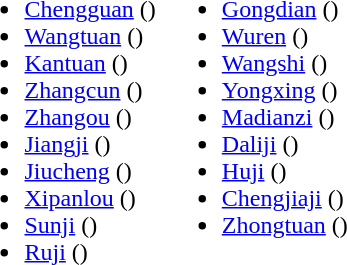<table>
<tr>
<td valign="top"><br><ul><li><a href='#'>Chengguan</a> ()</li><li><a href='#'>Wangtuan</a> ()</li><li><a href='#'>Kantuan</a> ()</li><li><a href='#'>Zhangcun</a> ()</li><li><a href='#'>Zhangou</a> ()</li><li><a href='#'>Jiangji</a> ()</li><li><a href='#'>Jiucheng</a> ()</li><li><a href='#'>Xipanlou</a> ()</li><li><a href='#'>Sunji</a> ()</li><li><a href='#'>Ruji</a> ()</li></ul></td>
<td valign="top"><br><ul><li><a href='#'>Gongdian</a> ()</li><li><a href='#'>Wuren</a> ()</li><li><a href='#'>Wangshi</a> ()</li><li><a href='#'>Yongxing</a> ()</li><li><a href='#'>Madianzi</a> ()</li><li><a href='#'>Daliji</a> ()</li><li><a href='#'>Huji</a> ()</li><li><a href='#'>Chengjiaji</a> ()</li><li><a href='#'>Zhongtuan</a> ()</li></ul></td>
</tr>
</table>
